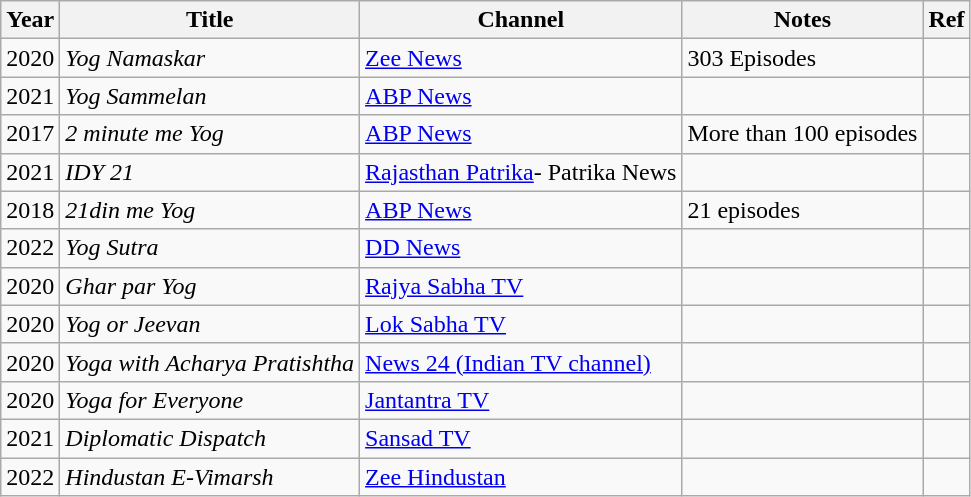<table class="wikitable sortable plainrowheaders">
<tr style="text-align:center;">
<th scope="col">Year</th>
<th scope="col">Title</th>
<th scope="col">Channel</th>
<th class="unsortable" scope="col">Notes</th>
<th class="unsortable" scope="col">Ref</th>
</tr>
<tr>
<td>2020</td>
<td scope="row"><em>Yog Namaskar</em></td>
<td><a href='#'>Zee News</a></td>
<td>303 Episodes</td>
<td></td>
</tr>
<tr>
<td>2021</td>
<td scope="row"><em>Yog Sammelan</em></td>
<td><a href='#'>ABP News</a></td>
<td></td>
<td></td>
</tr>
<tr>
<td>2017</td>
<td scope="row"><em>2 minute me Yog</em></td>
<td><a href='#'>ABP News</a></td>
<td>More than 100 episodes</td>
<td></td>
</tr>
<tr>
<td>2021</td>
<td scope="row"><em>IDY 21</em></td>
<td><a href='#'>Rajasthan Patrika</a>- Patrika News</td>
<td></td>
<td></td>
</tr>
<tr>
<td>2018</td>
<td scope="row"><em>21din me Yog</em></td>
<td><a href='#'>ABP News</a></td>
<td>21 episodes</td>
<td></td>
</tr>
<tr>
<td>2022</td>
<td scope="row"><em>Yog Sutra</em></td>
<td><a href='#'>DD News</a></td>
<td></td>
<td></td>
</tr>
<tr>
<td>2020</td>
<td scope="row"><em>Ghar par Yog</em></td>
<td><a href='#'>Rajya Sabha TV</a></td>
<td></td>
<td></td>
</tr>
<tr>
<td>2020</td>
<td scope="row"><em>Yog or Jeevan</em></td>
<td><a href='#'>Lok Sabha TV</a></td>
<td></td>
<td></td>
</tr>
<tr>
<td>2020</td>
<td scope="row"><em>Yoga with Acharya Pratishtha</em></td>
<td><a href='#'>News 24 (Indian TV channel)</a></td>
<td></td>
<td></td>
</tr>
<tr>
<td>2020</td>
<td scope="row"><em>Yoga for Everyone</em></td>
<td><a href='#'>Jantantra TV</a></td>
<td></td>
<td></td>
</tr>
<tr>
<td>2021</td>
<td scope="row"><em>Diplomatic Dispatch</em></td>
<td><a href='#'>Sansad TV</a></td>
<td></td>
<td></td>
</tr>
<tr>
<td>2022</td>
<td scope="row"><em>Hindustan E-Vimarsh</em></td>
<td><a href='#'>Zee Hindustan</a></td>
<td></td>
<td><br></td>
</tr>
</table>
